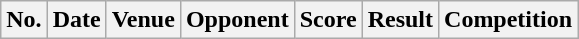<table class="wikitable sortable">
<tr>
<th scope="col">No.</th>
<th scope="col">Date</th>
<th scope="col">Venue</th>
<th scope="col">Opponent</th>
<th scope="col">Score</th>
<th scope="col">Result</th>
<th scope="col">Competition<br>



























</th>
</tr>
</table>
